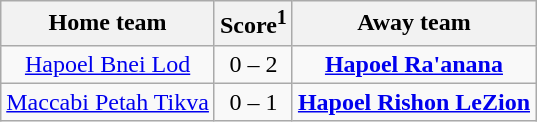<table class="wikitable" style="text-align: center">
<tr>
<th>Home team</th>
<th>Score<sup>1</sup></th>
<th>Away team</th>
</tr>
<tr>
<td><a href='#'>Hapoel Bnei Lod</a></td>
<td>0 – 2</td>
<td><strong><a href='#'>Hapoel Ra'anana</a></strong></td>
</tr>
<tr>
<td><a href='#'>Maccabi Petah Tikva</a></td>
<td>0 – 1</td>
<td><strong><a href='#'>Hapoel Rishon LeZion</a></strong></td>
</tr>
</table>
